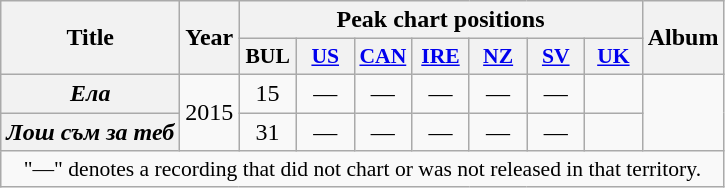<table class="wikitable plainrowheaders" style="text-align:center;">
<tr>
<th scope="col" rowspan="2">Title</th>
<th scope="col" rowspan="2">Year</th>
<th scope="col" colspan="7">Peak chart positions</th>
<th scope="col" rowspan="2">Album</th>
</tr>
<tr>
<th scope="col" style="width:2.2em;font-size:90%;">BUL <br></th>
<th scope="col" style="width:2.2em;font-size:90%;"><a href='#'>US</a></th>
<th scope="col" style="width:2.2em; font-size:90%;"><a href='#'>CAN</a></th>
<th scope="col" style="width:2.2em;font-size:90%;"><a href='#'>IRE</a></th>
<th scope="col" style="width:2.2em;font-size:90%;"><a href='#'>NZ</a></th>
<th scope="col" style="width:2.2em;font-size:90%;"><a href='#'>SV</a></th>
<th scope="col" style="width:2.2em;font-size:90%;"><a href='#'>UK</a></th>
</tr>
<tr>
<th scope="row"><em>Ела</em></th>
<td rowspan="2">2015</td>
<td>15</td>
<td>—</td>
<td>—</td>
<td>—</td>
<td>—</td>
<td>—</td>
<td></td>
</tr>
<tr>
<th scope="row"><em>Лош съм за теб</em></th>
<td>31</td>
<td>—</td>
<td>—</td>
<td>—</td>
<td>—</td>
<td>—</td>
<td></td>
</tr>
<tr>
<td colspan="13" style="font-size:90%">"—" denotes a recording that did not chart or was not released in that territory.</td>
</tr>
</table>
